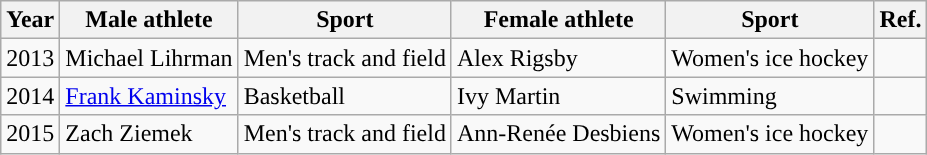<table class="wikitable"; style= " ">
<tr>
<th width=px>Year</th>
<th width=px>Male athlete</th>
<th width=px>Sport</th>
<th width=px>Female athlete</th>
<th width=px>Sport</th>
<th width=px>Ref.</th>
</tr>
<tr>
<td>2013</td>
<td>Michael Lihrman</td>
<td>Men's track and field</td>
<td>Alex Rigsby</td>
<td>Women's ice hockey</td>
<td></td>
</tr>
<tr>
<td>2014</td>
<td><a href='#'>Frank Kaminsky</a></td>
<td>Basketball</td>
<td>Ivy Martin</td>
<td>Swimming</td>
<td></td>
</tr>
<tr>
<td>2015</td>
<td>Zach Ziemek</td>
<td>Men's track and field</td>
<td>Ann-Renée Desbiens</td>
<td>Women's ice hockey</td>
<td></td>
</tr>
</table>
